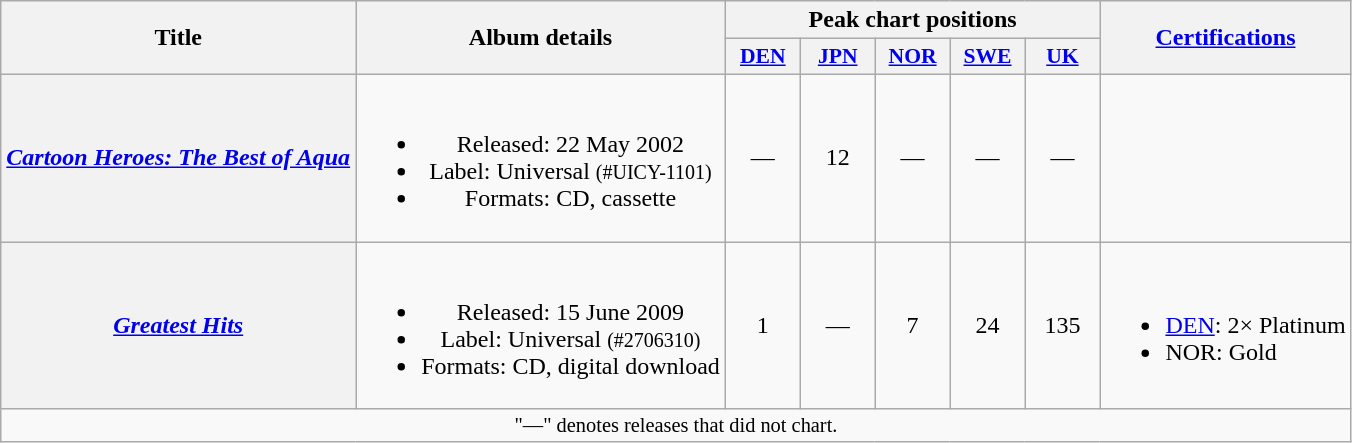<table class="wikitable plainrowheaders" style="text-align:center;" border="1">
<tr>
<th scope="col" rowspan="2">Title</th>
<th scope="col" rowspan="2">Album details</th>
<th scope="col" colspan="5">Peak chart positions</th>
<th scope="col" rowspan="2"><a href='#'>Certifications</a></th>
</tr>
<tr>
<th scope="col" style="width:3em;font-size:90%;"><a href='#'>DEN</a><br></th>
<th scope="col" style="width:3em;font-size:90%;"><a href='#'>JPN</a><br></th>
<th scope="col" style="width:3em;font-size:90%;"><a href='#'>NOR</a><br></th>
<th scope="col" style="width:3em;font-size:90%;"><a href='#'>SWE</a><br></th>
<th scope="col" style="width:3em;font-size:90%;"><a href='#'>UK</a><br></th>
</tr>
<tr>
<th scope="row"><em><a href='#'>Cartoon Heroes: The Best of Aqua</a></em></th>
<td><br><ul><li>Released: 22 May 2002</li><li>Label: Universal <small>(#UICY-1101)</small></li><li>Formats: CD, cassette</li></ul></td>
<td>—</td>
<td>12</td>
<td>—</td>
<td>—</td>
<td>—</td>
<td></td>
</tr>
<tr>
<th scope="row"><em><a href='#'>Greatest Hits</a></em></th>
<td><br><ul><li>Released: 15 June 2009</li><li>Label: Universal <small>(#2706310)</small></li><li>Formats: CD, digital download</li></ul></td>
<td>1</td>
<td>—</td>
<td>7</td>
<td>24</td>
<td>135</td>
<td align="left"><br><ul><li><a href='#'>DEN</a>: 2× Platinum</li><li>NOR: Gold</li></ul></td>
</tr>
<tr>
<td colspan="8" style="font-size:85%">"—" denotes releases that did not chart.</td>
</tr>
</table>
